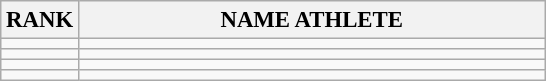<table class="wikitable" style="font-size:95%;">
<tr>
<th>RANK</th>
<th align="left" style="width: 20em">NAME ATHLETE</th>
</tr>
<tr>
<td align="center"></td>
<td></td>
</tr>
<tr>
<td align="center"></td>
<td></td>
</tr>
<tr>
<td align="center"></td>
<td></td>
</tr>
<tr>
<td align="center"></td>
<td></td>
</tr>
</table>
